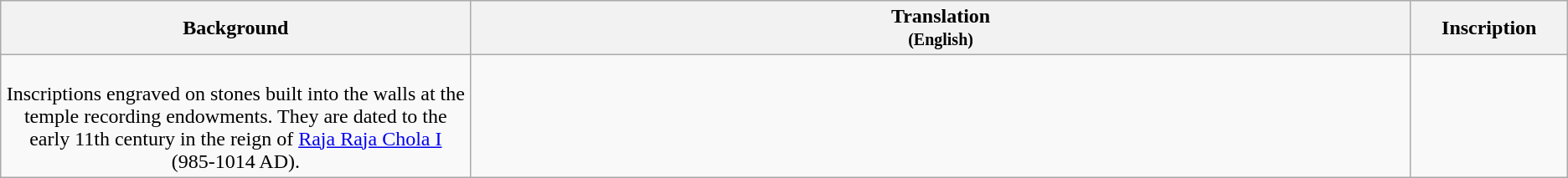<table class="wikitable centre">
<tr>
<th scope="col" align=left>Background<br></th>
<th>Translation<br><small>(English)</small></th>
<th>Inscription<br></th>
</tr>
<tr>
<td align=center width="30%"><br>Inscriptions engraved on stones built into the walls at the temple recording endowments. They are dated to the early 11th century in the reign of <a href='#'>Raja Raja Chola I</a> (985-1014 AD).</td>
<td align=left><br></td>
<td align=center width="10%"><br></td>
</tr>
</table>
